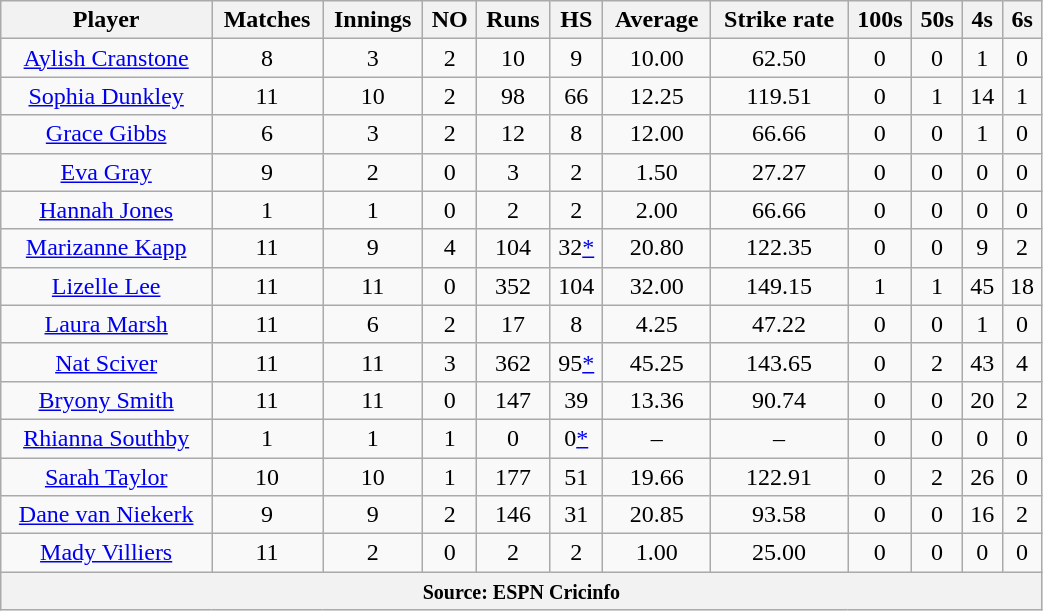<table class="wikitable" style="text-align:center; width:55%;">
<tr>
<th>Player</th>
<th>Matches</th>
<th>Innings</th>
<th>NO</th>
<th>Runs</th>
<th>HS</th>
<th>Average</th>
<th>Strike rate</th>
<th>100s</th>
<th>50s</th>
<th>4s</th>
<th>6s</th>
</tr>
<tr>
<td><a href='#'>Aylish Cranstone</a></td>
<td>8</td>
<td>3</td>
<td>2</td>
<td>10</td>
<td>9</td>
<td>10.00</td>
<td>62.50</td>
<td>0</td>
<td>0</td>
<td>1</td>
<td>0</td>
</tr>
<tr>
<td><a href='#'>Sophia Dunkley</a></td>
<td>11</td>
<td>10</td>
<td>2</td>
<td>98</td>
<td>66</td>
<td>12.25</td>
<td>119.51</td>
<td>0</td>
<td>1</td>
<td>14</td>
<td>1</td>
</tr>
<tr>
<td><a href='#'>Grace Gibbs</a></td>
<td>6</td>
<td>3</td>
<td>2</td>
<td>12</td>
<td>8</td>
<td>12.00</td>
<td>66.66</td>
<td>0</td>
<td>0</td>
<td>1</td>
<td>0</td>
</tr>
<tr>
<td><a href='#'>Eva Gray</a></td>
<td>9</td>
<td>2</td>
<td>0</td>
<td>3</td>
<td>2</td>
<td>1.50</td>
<td>27.27</td>
<td>0</td>
<td>0</td>
<td>0</td>
<td>0</td>
</tr>
<tr>
<td><a href='#'>Hannah Jones</a></td>
<td>1</td>
<td>1</td>
<td>0</td>
<td>2</td>
<td>2</td>
<td>2.00</td>
<td>66.66</td>
<td>0</td>
<td>0</td>
<td>0</td>
<td>0</td>
</tr>
<tr>
<td><a href='#'>Marizanne Kapp</a></td>
<td>11</td>
<td>9</td>
<td>4</td>
<td>104</td>
<td>32<a href='#'>*</a></td>
<td>20.80</td>
<td>122.35</td>
<td>0</td>
<td>0</td>
<td>9</td>
<td>2</td>
</tr>
<tr>
<td><a href='#'>Lizelle Lee</a></td>
<td>11</td>
<td>11</td>
<td>0</td>
<td>352</td>
<td>104</td>
<td>32.00</td>
<td>149.15</td>
<td>1</td>
<td>1</td>
<td>45</td>
<td>18</td>
</tr>
<tr>
<td><a href='#'>Laura Marsh</a></td>
<td>11</td>
<td>6</td>
<td>2</td>
<td>17</td>
<td>8</td>
<td>4.25</td>
<td>47.22</td>
<td>0</td>
<td>0</td>
<td>1</td>
<td>0</td>
</tr>
<tr>
<td><a href='#'>Nat Sciver</a></td>
<td>11</td>
<td>11</td>
<td>3</td>
<td>362</td>
<td>95<a href='#'>*</a></td>
<td>45.25</td>
<td>143.65</td>
<td>0</td>
<td>2</td>
<td>43</td>
<td>4</td>
</tr>
<tr>
<td><a href='#'>Bryony Smith</a></td>
<td>11</td>
<td>11</td>
<td>0</td>
<td>147</td>
<td>39</td>
<td>13.36</td>
<td>90.74</td>
<td>0</td>
<td>0</td>
<td>20</td>
<td>2</td>
</tr>
<tr>
<td><a href='#'>Rhianna Southby</a></td>
<td>1</td>
<td>1</td>
<td>1</td>
<td>0</td>
<td>0<a href='#'>*</a></td>
<td>–</td>
<td>–</td>
<td>0</td>
<td>0</td>
<td>0</td>
<td>0</td>
</tr>
<tr>
<td><a href='#'>Sarah Taylor</a></td>
<td>10</td>
<td>10</td>
<td>1</td>
<td>177</td>
<td>51</td>
<td>19.66</td>
<td>122.91</td>
<td>0</td>
<td>2</td>
<td>26</td>
<td>0</td>
</tr>
<tr>
<td><a href='#'>Dane van Niekerk</a></td>
<td>9</td>
<td>9</td>
<td>2</td>
<td>146</td>
<td>31</td>
<td>20.85</td>
<td>93.58</td>
<td>0</td>
<td>0</td>
<td>16</td>
<td>2</td>
</tr>
<tr>
<td><a href='#'>Mady Villiers</a></td>
<td>11</td>
<td>2</td>
<td>0</td>
<td>2</td>
<td>2</td>
<td>1.00</td>
<td>25.00</td>
<td>0</td>
<td>0</td>
<td>0</td>
<td>0</td>
</tr>
<tr>
<th colspan="12"><small>Source: ESPN Cricinfo </small></th>
</tr>
</table>
